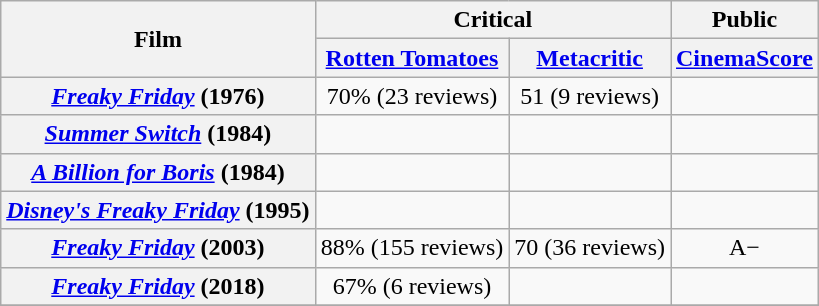<table class="wikitable plainrowheaders sortable" style="text-align: center;">
<tr>
<th scope="col" rowspan="2">Film</th>
<th scope="col" colspan="2">Critical</th>
<th scope="col">Public</th>
</tr>
<tr>
<th scope="col"><a href='#'>Rotten Tomatoes</a></th>
<th scope="col"><a href='#'>Metacritic</a></th>
<th scope="col"><a href='#'>CinemaScore</a></th>
</tr>
<tr>
<th scope="row"><a href='#'><em>Freaky Friday</em></a> (1976)</th>
<td>70% (23 reviews)</td>
<td>51 (9 reviews)</td>
<td></td>
</tr>
<tr>
<th scope="row"><em><a href='#'>Summer Switch</a></em> (1984)</th>
<td></td>
<td></td>
<td></td>
</tr>
<tr>
<th scope="row"><em><a href='#'>A Billion for Boris</a></em> (1984)</th>
<td></td>
<td></td>
<td></td>
</tr>
<tr>
<th scope="row"><a href='#'><em>Disney's Freaky Friday</em></a> (1995)</th>
<td></td>
<td></td>
<td></td>
</tr>
<tr>
<th scope="row"><a href='#'><em>Freaky Friday</em></a> (2003)</th>
<td>88% (155 reviews)</td>
<td>70 (36 reviews)</td>
<td>A−</td>
</tr>
<tr>
<th scope="row"><a href='#'><em>Freaky Friday</em></a> (2018)</th>
<td>67% (6 reviews)</td>
<td></td>
<td></td>
</tr>
<tr>
</tr>
</table>
